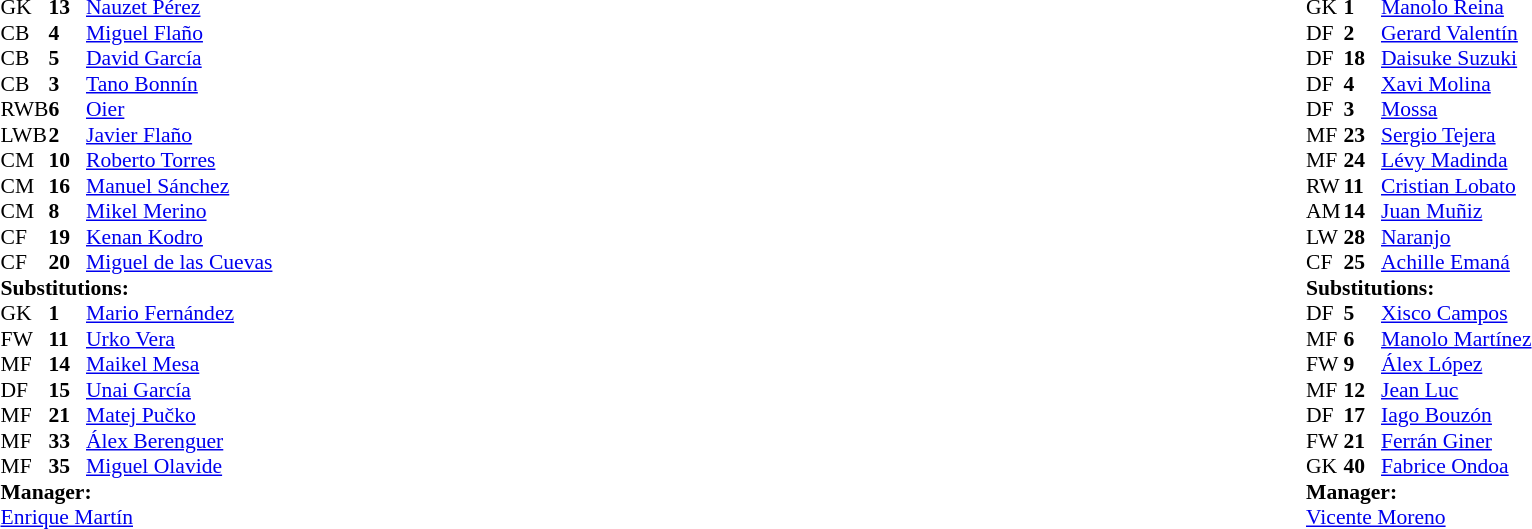<table width="100%">
<tr>
<td valign="top" width="50%"><br><table style="font-size: 90%" cellspacing="0" cellpadding="0">
<tr>
<th width="25"></th>
<th width="25"></th>
</tr>
<tr>
<td>GK</td>
<td><strong>13</strong></td>
<td> <a href='#'>Nauzet Pérez</a></td>
</tr>
<tr>
<td>CB</td>
<td><strong>4</strong></td>
<td> <a href='#'>Miguel Flaño</a></td>
</tr>
<tr>
<td>CB</td>
<td><strong>5</strong></td>
<td> <a href='#'>David García</a></td>
</tr>
<tr>
<td>CB</td>
<td><strong>3</strong></td>
<td> <a href='#'>Tano Bonnín</a></td>
</tr>
<tr>
<td>RWB</td>
<td><strong>6</strong></td>
<td> <a href='#'>Oier</a></td>
</tr>
<tr>
<td>LWB</td>
<td><strong>2</strong></td>
<td> <a href='#'>Javier Flaño</a></td>
</tr>
<tr>
<td>CM</td>
<td><strong>10</strong></td>
<td> <a href='#'>Roberto Torres</a></td>
<td></td>
<td></td>
</tr>
<tr>
<td>CM</td>
<td><strong>16</strong></td>
<td> <a href='#'>Manuel Sánchez</a></td>
</tr>
<tr>
<td>CM</td>
<td><strong>8</strong></td>
<td> <a href='#'>Mikel Merino</a></td>
<td></td>
<td></td>
</tr>
<tr>
<td>CF</td>
<td><strong>19</strong></td>
<td> <a href='#'>Kenan Kodro</a></td>
<td></td>
</tr>
<tr>
<td>CF</td>
<td><strong>20</strong></td>
<td> <a href='#'>Miguel de las Cuevas</a></td>
<td></td>
<td></td>
</tr>
<tr>
<td colspan=3><strong>Substitutions:</strong></td>
</tr>
<tr>
<td>GK</td>
<td><strong>1</strong></td>
<td> <a href='#'>Mario Fernández</a></td>
</tr>
<tr>
<td>FW</td>
<td><strong>11</strong></td>
<td> <a href='#'>Urko Vera</a></td>
</tr>
<tr>
<td>MF</td>
<td><strong>14</strong></td>
<td> <a href='#'>Maikel Mesa</a></td>
<td></td>
<td></td>
</tr>
<tr>
<td>DF</td>
<td><strong>15</strong></td>
<td> <a href='#'>Unai García</a></td>
</tr>
<tr>
<td>MF</td>
<td><strong>21</strong></td>
<td> <a href='#'>Matej Pučko</a></td>
<td></td>
<td></td>
</tr>
<tr>
<td>MF</td>
<td><strong>33</strong></td>
<td> <a href='#'>Álex Berenguer</a></td>
<td></td>
<td></td>
</tr>
<tr>
<td>MF</td>
<td><strong>35</strong></td>
<td> <a href='#'>Miguel Olavide</a></td>
</tr>
<tr>
<td colspan=3><strong>Manager:</strong></td>
</tr>
<tr>
<td colspan=3> <a href='#'>Enrique Martín</a></td>
</tr>
</table>
</td>
<td valign="top"></td>
<td valign="top" width="50%"><br><table style="font-size: 90%" cellspacing="0" cellpadding="0" align="center">
<tr>
<th width=25></th>
<th width=25></th>
</tr>
<tr>
<td>GK</td>
<td><strong>1</strong></td>
<td> <a href='#'>Manolo Reina</a></td>
</tr>
<tr>
<td>DF</td>
<td><strong>2</strong></td>
<td> <a href='#'>Gerard Valentín</a></td>
<td></td>
</tr>
<tr>
<td>DF</td>
<td><strong>18</strong></td>
<td> <a href='#'>Daisuke Suzuki</a></td>
</tr>
<tr>
<td>DF</td>
<td><strong>4</strong></td>
<td> <a href='#'>Xavi Molina</a></td>
</tr>
<tr>
<td>DF</td>
<td><strong>3</strong></td>
<td> <a href='#'>Mossa</a></td>
<td></td>
<td></td>
</tr>
<tr>
<td>MF</td>
<td><strong>23</strong></td>
<td> <a href='#'>Sergio Tejera</a></td>
</tr>
<tr>
<td>MF</td>
<td><strong>24</strong></td>
<td> <a href='#'>Lévy Madinda</a></td>
<td></td>
</tr>
<tr>
<td>RW</td>
<td><strong>11</strong></td>
<td> <a href='#'>Cristian Lobato</a></td>
<td></td>
<td></td>
</tr>
<tr>
<td>AM</td>
<td><strong>14</strong></td>
<td> <a href='#'>Juan Muñiz</a></td>
<td></td>
<td></td>
</tr>
<tr>
<td>LW</td>
<td><strong>28</strong></td>
<td> <a href='#'>Naranjo</a></td>
</tr>
<tr>
<td>CF</td>
<td><strong>25</strong></td>
<td> <a href='#'>Achille Emaná</a></td>
</tr>
<tr>
<td colspan=3><strong>Substitutions:</strong></td>
</tr>
<tr>
<td>DF</td>
<td><strong>5</strong></td>
<td> <a href='#'>Xisco Campos</a></td>
</tr>
<tr>
<td>MF</td>
<td><strong>6</strong></td>
<td> <a href='#'>Manolo Martínez</a></td>
</tr>
<tr>
<td>FW</td>
<td><strong>9</strong></td>
<td> <a href='#'>Álex López</a></td>
<td></td>
<td></td>
</tr>
<tr>
<td>MF</td>
<td><strong>12</strong></td>
<td> <a href='#'>Jean Luc</a></td>
<td></td>
<td></td>
</tr>
<tr>
<td>DF</td>
<td><strong>17</strong></td>
<td> <a href='#'>Iago Bouzón</a></td>
<td></td>
</tr>
<tr>
<td>FW</td>
<td><strong>21</strong></td>
<td> <a href='#'>Ferrán Giner</a></td>
<td></td>
<td></td>
</tr>
<tr>
<td>GK</td>
<td><strong>40</strong></td>
<td> <a href='#'>Fabrice Ondoa</a></td>
</tr>
<tr>
<td colspan=3><strong>Manager:</strong></td>
</tr>
<tr>
<td colspan=3> <a href='#'>Vicente Moreno</a></td>
</tr>
</table>
</td>
</tr>
</table>
